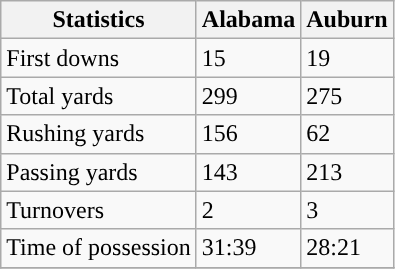<table class="wikitable" style="float: left;">
<tr>
<th>Statistics</th>
<th>Alabama</th>
<th>Auburn</th>
</tr>
<tr>
<td>First downs</td>
<td>15</td>
<td>19</td>
</tr>
<tr>
<td>Total yards</td>
<td>299</td>
<td>275</td>
</tr>
<tr>
<td>Rushing yards</td>
<td>156</td>
<td>62</td>
</tr>
<tr>
<td>Passing yards</td>
<td>143</td>
<td>213</td>
</tr>
<tr>
<td>Turnovers</td>
<td>2</td>
<td>3</td>
</tr>
<tr>
<td>Time of possession</td>
<td>31:39</td>
<td>28:21</td>
</tr>
<tr>
</tr>
</table>
